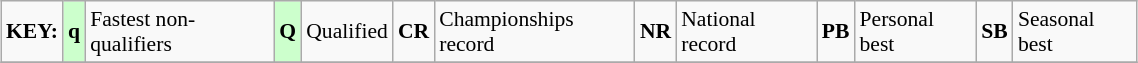<table class="wikitable" style="margin:0.5em auto; font-size:90%;position:relative;" width=60%>
<tr>
<td><strong>KEY:</strong></td>
<td bgcolor=ccffcc align=center><strong>q</strong></td>
<td>Fastest non-qualifiers</td>
<td bgcolor=ccffcc align=center><strong>Q</strong></td>
<td>Qualified</td>
<td align=center><strong>CR</strong></td>
<td>Championships record</td>
<td align=center><strong>NR</strong></td>
<td>National record</td>
<td align=center><strong>PB</strong></td>
<td>Personal best</td>
<td align=center><strong>SB</strong></td>
<td>Seasonal best</td>
</tr>
<tr>
</tr>
</table>
